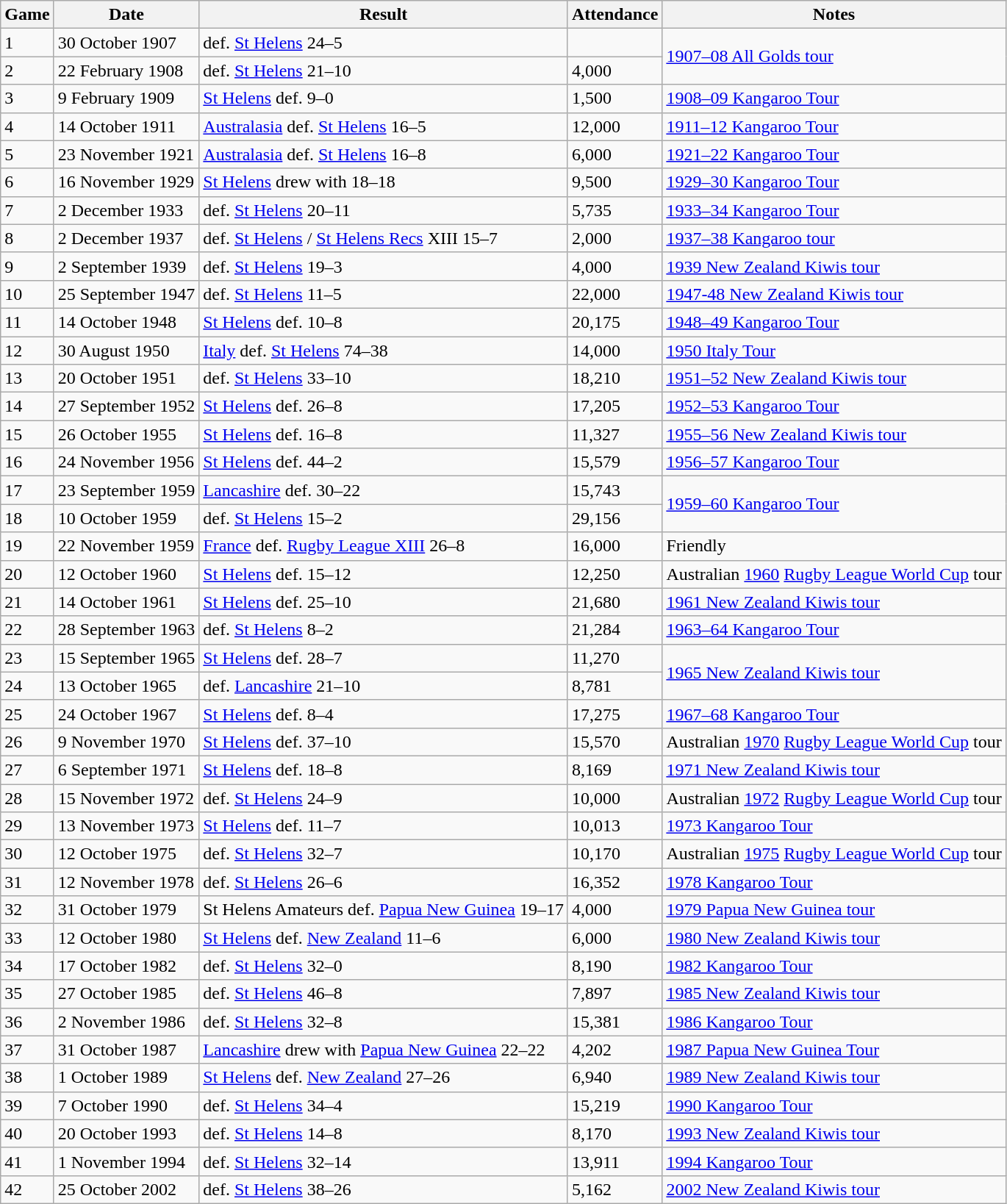<table class="wikitable">
<tr>
<th>Game</th>
<th>Date</th>
<th>Result</th>
<th>Attendance</th>
<th>Notes</th>
</tr>
<tr>
<td>1</td>
<td>30 October 1907</td>
<td>  def.  <a href='#'>St Helens</a> 24–5</td>
<td></td>
<td rowspan=2><a href='#'>1907–08 All Golds tour</a></td>
</tr>
<tr>
<td>2</td>
<td>22 February 1908</td>
<td>  def.  <a href='#'>St Helens</a> 21–10</td>
<td>4,000</td>
</tr>
<tr>
<td>3</td>
<td>9 February 1909</td>
<td> <a href='#'>St Helens</a> def.   9–0</td>
<td>1,500</td>
<td><a href='#'>1908–09 Kangaroo Tour</a></td>
</tr>
<tr>
<td>4</td>
<td>14 October 1911</td>
<td> <a href='#'>Australasia</a> def.  <a href='#'>St Helens</a> 16–5</td>
<td>12,000</td>
<td><a href='#'>1911–12 Kangaroo Tour</a></td>
</tr>
<tr>
<td>5</td>
<td>23 November 1921</td>
<td> <a href='#'>Australasia</a> def.  <a href='#'>St Helens</a> 16–8</td>
<td>6,000</td>
<td><a href='#'>1921–22 Kangaroo Tour</a></td>
</tr>
<tr>
<td>6</td>
<td>16 November 1929</td>
<td> <a href='#'>St Helens</a> drew with   18–18</td>
<td>9,500</td>
<td><a href='#'>1929–30 Kangaroo Tour</a></td>
</tr>
<tr>
<td>7</td>
<td>2 December 1933</td>
<td>  def.  <a href='#'>St Helens</a> 20–11</td>
<td>5,735</td>
<td><a href='#'>1933–34 Kangaroo Tour</a></td>
</tr>
<tr>
<td>8</td>
<td>2 December 1937</td>
<td>  def. <a href='#'>St Helens</a> / <a href='#'>St Helens Recs</a> XIII 15–7</td>
<td>2,000</td>
<td><a href='#'>1937–38 Kangaroo tour</a></td>
</tr>
<tr>
<td>9</td>
<td>2 September 1939</td>
<td>  def.  <a href='#'>St Helens</a> 19–3</td>
<td>4,000</td>
<td><a href='#'>1939 New Zealand Kiwis tour</a></td>
</tr>
<tr>
<td>10</td>
<td>25 September 1947</td>
<td>  def.  <a href='#'>St Helens</a> 11–5</td>
<td>22,000</td>
<td><a href='#'>1947-48 New Zealand Kiwis tour</a></td>
</tr>
<tr>
<td>11</td>
<td>14 October 1948</td>
<td> <a href='#'>St Helens</a> def.   10–8</td>
<td>20,175</td>
<td><a href='#'>1948–49 Kangaroo Tour</a></td>
</tr>
<tr>
<td>12</td>
<td>30 August 1950</td>
<td> <a href='#'>Italy</a> def.  <a href='#'>St Helens</a> 74–38</td>
<td>14,000</td>
<td><a href='#'>1950 Italy Tour</a></td>
</tr>
<tr>
<td>13</td>
<td>20 October 1951</td>
<td>  def.  <a href='#'>St Helens</a> 33–10</td>
<td>18,210</td>
<td><a href='#'>1951–52 New Zealand Kiwis tour</a></td>
</tr>
<tr>
<td>14</td>
<td>27 September 1952</td>
<td> <a href='#'>St Helens</a> def.   26–8</td>
<td>17,205</td>
<td><a href='#'>1952–53 Kangaroo Tour</a></td>
</tr>
<tr>
<td>15</td>
<td>26 October 1955</td>
<td> <a href='#'>St Helens</a> def.   16–8</td>
<td>11,327</td>
<td><a href='#'>1955–56 New Zealand Kiwis tour</a></td>
</tr>
<tr>
<td>16</td>
<td>24 November 1956</td>
<td> <a href='#'>St Helens</a> def.   44–2</td>
<td>15,579</td>
<td><a href='#'>1956–57 Kangaroo Tour</a></td>
</tr>
<tr>
<td>17</td>
<td>23 September 1959</td>
<td> <a href='#'>Lancashire</a> def.   30–22</td>
<td>15,743</td>
<td rowspan=2><a href='#'>1959–60 Kangaroo Tour</a></td>
</tr>
<tr>
<td>18</td>
<td>10 October 1959</td>
<td>  def.  <a href='#'>St Helens</a> 15–2</td>
<td>29,156</td>
</tr>
<tr>
<td>19</td>
<td>22 November 1959</td>
<td> <a href='#'>France</a> def.  <a href='#'>Rugby League XIII</a> 26–8</td>
<td>16,000</td>
<td>Friendly</td>
</tr>
<tr>
<td>20</td>
<td>12 October 1960</td>
<td> <a href='#'>St Helens</a> def.   15–12</td>
<td>12,250</td>
<td>Australian <a href='#'>1960</a> <a href='#'>Rugby League World Cup</a> tour</td>
</tr>
<tr>
<td>21</td>
<td>14 October 1961</td>
<td> <a href='#'>St Helens</a> def.   25–10</td>
<td>21,680</td>
<td><a href='#'>1961 New Zealand Kiwis tour</a></td>
</tr>
<tr>
<td>22</td>
<td>28 September 1963</td>
<td>  def.  <a href='#'>St Helens</a> 8–2</td>
<td>21,284</td>
<td><a href='#'>1963–64 Kangaroo Tour</a></td>
</tr>
<tr>
<td>23</td>
<td>15 September 1965</td>
<td> <a href='#'>St Helens</a> def.   28–7</td>
<td>11,270</td>
<td rowspan=2><a href='#'>1965 New Zealand Kiwis tour</a></td>
</tr>
<tr>
<td>24</td>
<td>13 October 1965</td>
<td>  def.  <a href='#'>Lancashire</a> 21–10</td>
<td>8,781</td>
</tr>
<tr>
<td>25</td>
<td>24 October 1967</td>
<td> <a href='#'>St Helens</a> def.   8–4</td>
<td>17,275</td>
<td><a href='#'>1967–68 Kangaroo Tour</a></td>
</tr>
<tr>
<td>26</td>
<td>9 November 1970</td>
<td> <a href='#'>St Helens</a> def.   37–10</td>
<td>15,570</td>
<td>Australian <a href='#'>1970</a> <a href='#'>Rugby League World Cup</a> tour</td>
</tr>
<tr>
<td>27</td>
<td>6 September 1971</td>
<td> <a href='#'>St Helens</a> def.   18–8</td>
<td>8,169</td>
<td><a href='#'>1971 New Zealand Kiwis tour</a></td>
</tr>
<tr>
<td>28</td>
<td>15 November 1972</td>
<td>  def.  <a href='#'>St Helens</a> 24–9</td>
<td>10,000</td>
<td>Australian <a href='#'>1972</a> <a href='#'>Rugby League World Cup</a> tour</td>
</tr>
<tr>
<td>29</td>
<td>13 November 1973</td>
<td> <a href='#'>St Helens</a> def.   11–7</td>
<td>10,013</td>
<td><a href='#'>1973 Kangaroo Tour</a></td>
</tr>
<tr>
<td>30</td>
<td>12 October 1975</td>
<td>  def.  <a href='#'>St Helens</a> 32–7</td>
<td>10,170</td>
<td>Australian <a href='#'>1975</a> <a href='#'>Rugby League World Cup</a> tour</td>
</tr>
<tr>
<td>31</td>
<td>12 November 1978</td>
<td>  def.  <a href='#'>St Helens</a> 26–6</td>
<td>16,352</td>
<td><a href='#'>1978 Kangaroo Tour</a></td>
</tr>
<tr>
<td>32</td>
<td>31 October 1979</td>
<td>St Helens Amateurs def.  <a href='#'>Papua New Guinea</a> 19–17</td>
<td>4,000</td>
<td><a href='#'>1979 Papua New Guinea tour</a></td>
</tr>
<tr>
<td>33</td>
<td>12 October 1980</td>
<td> <a href='#'>St Helens</a> def.  <a href='#'>New Zealand</a> 11–6</td>
<td>6,000</td>
<td><a href='#'>1980 New Zealand Kiwis tour</a></td>
</tr>
<tr>
<td>34</td>
<td>17 October 1982</td>
<td>  def.  <a href='#'>St Helens</a> 32–0</td>
<td>8,190</td>
<td><a href='#'>1982 Kangaroo Tour</a></td>
</tr>
<tr>
<td>35</td>
<td>27 October 1985</td>
<td>  def.  <a href='#'>St Helens</a> 46–8</td>
<td>7,897</td>
<td><a href='#'>1985 New Zealand Kiwis tour</a></td>
</tr>
<tr>
<td>36</td>
<td>2 November 1986</td>
<td>  def.  <a href='#'>St Helens</a> 32–8</td>
<td>15,381</td>
<td><a href='#'>1986 Kangaroo Tour</a></td>
</tr>
<tr>
<td>37</td>
<td>31 October 1987</td>
<td> <a href='#'>Lancashire</a> drew with  <a href='#'>Papua New Guinea</a> 22–22</td>
<td>4,202</td>
<td><a href='#'>1987 Papua New Guinea Tour</a></td>
</tr>
<tr>
<td>38</td>
<td>1 October 1989</td>
<td> <a href='#'>St Helens</a> def.  <a href='#'>New Zealand</a> 27–26</td>
<td>6,940</td>
<td><a href='#'>1989 New Zealand Kiwis tour</a></td>
</tr>
<tr>
<td>39</td>
<td>7 October 1990</td>
<td>  def.  <a href='#'>St Helens</a> 34–4</td>
<td>15,219</td>
<td><a href='#'>1990 Kangaroo Tour</a></td>
</tr>
<tr>
<td>40</td>
<td>20 October 1993</td>
<td>  def.  <a href='#'>St Helens</a> 14–8</td>
<td>8,170</td>
<td><a href='#'>1993 New Zealand Kiwis tour</a></td>
</tr>
<tr>
<td>41</td>
<td>1 November 1994</td>
<td>  def.  <a href='#'>St Helens</a> 32–14</td>
<td>13,911</td>
<td><a href='#'>1994 Kangaroo Tour</a></td>
</tr>
<tr>
<td>42</td>
<td>25 October 2002</td>
<td>  def.  <a href='#'>St Helens</a> 38–26</td>
<td>5,162</td>
<td><a href='#'>2002 New Zealand Kiwis tour</a></td>
</tr>
</table>
